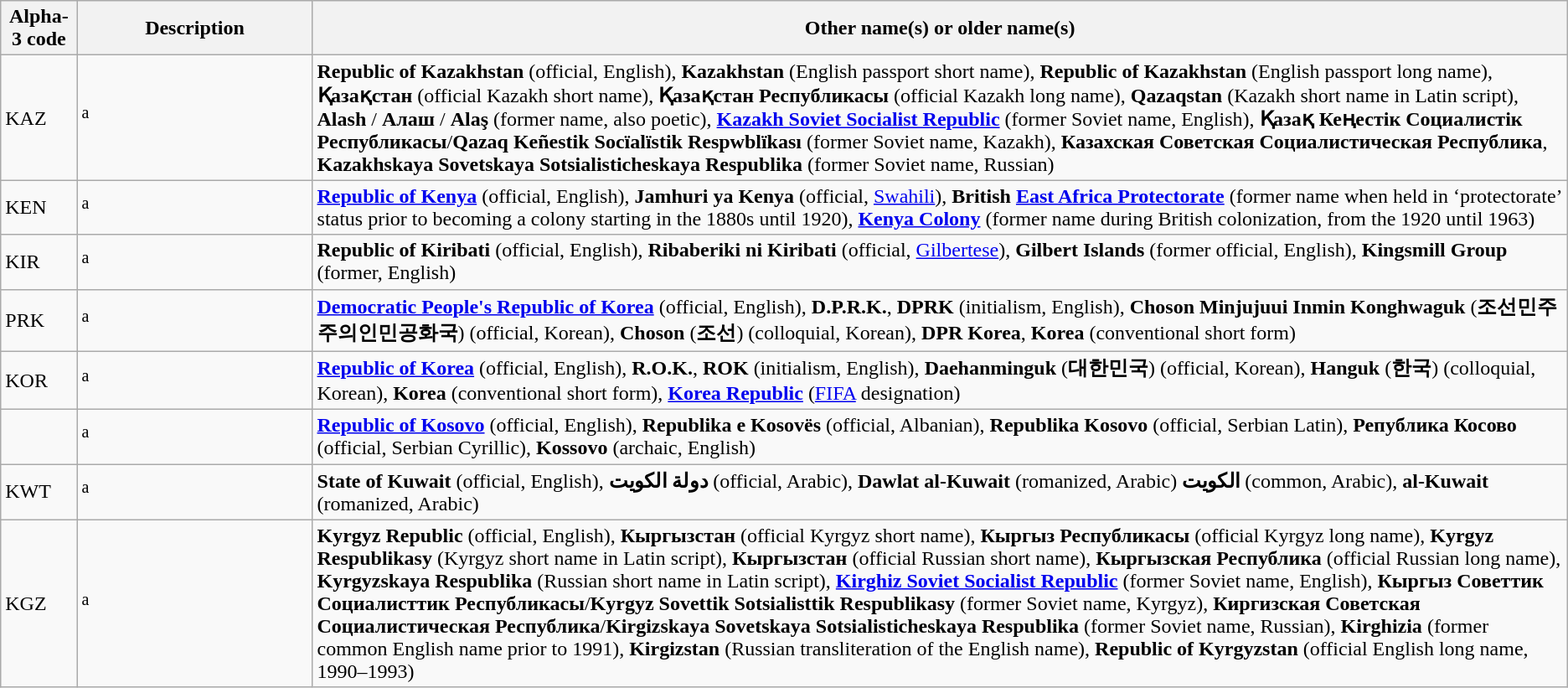<table class="wikitable">
<tr>
<th>Alpha-3 code</th>
<th width=180px>Description</th>
<th>Other name(s) or older name(s)</th>
</tr>
<tr>
<td>KAZ</td>
<td><sup>a</sup></td>
<td><strong>Republic of Kazakhstan</strong> (official, English), <strong>Kazakhstan</strong> (English passport short name), <strong>Republic of Kazakhstan</strong> (English passport long name), <strong>Қазақстан</strong> (official Kazakh short name), <strong>Қазақстан Республикасы</strong> (official Kazakh long name), <strong>Qazaqstan</strong> (Kazakh short name in Latin script), <strong>Alash</strong> / <strong>Алаш</strong> / <strong>Alaş</strong> (former name, also poetic), <strong><a href='#'>Kazakh Soviet Socialist Republic</a></strong> (former Soviet name, English),  <strong>Қазақ Кеңестік Социалистік Республикасы</strong>/<strong>Qazaq Keñestik Socïalïstik Respwblïkası</strong> (former Soviet name, Kazakh), <strong>Казахская Советская Социалистическая Республика</strong>, <strong>Kazakhskaya Sovetskaya Sotsialisticheskaya Respublika</strong> (former Soviet name, Russian)</td>
</tr>
<tr>
<td>KEN</td>
<td><sup>a</sup></td>
<td><strong><a href='#'>Republic of Kenya</a></strong> (official, English), <strong>Jamhuri ya Kenya</strong> (official, <a href='#'>Swahili</a>), <strong>British <a href='#'>East Africa Protectorate</a></strong> (former name when held in ‘protectorate’ status prior to becoming a colony starting in the 1880s until 1920), <strong><a href='#'>Kenya Colony</a></strong> (former name during British colonization, from the 1920 until 1963)</td>
</tr>
<tr>
<td>KIR</td>
<td><sup>a</sup></td>
<td><strong>Republic of Kiribati</strong> (official, English), <strong>Ribaberiki ni Kiribati</strong> (official, <a href='#'>Gilbertese</a>), <strong>Gilbert Islands</strong> (former official, English), <strong>Kingsmill Group</strong> (former, English)</td>
</tr>
<tr>
<td>PRK</td>
<td><sup>a</sup></td>
<td><strong><a href='#'>Democratic People's Republic of Korea</a></strong> (official, English), <strong>D.P.R.K.</strong>, <strong>DPRK</strong> (initialism, English), <strong>Choson Minjujuui Inmin Konghwaguk</strong> (<strong>조선민주주의인민공화국</strong>) (official, Korean), <strong>Choson</strong> (<strong>조선</strong>) (colloquial, Korean), <strong>DPR Korea</strong>, <strong>Korea</strong> (conventional short form)</td>
</tr>
<tr>
<td>KOR</td>
<td><sup>a</sup></td>
<td><strong><a href='#'>Republic of Korea</a></strong> (official, English), <strong>R.O.K.</strong>, <strong>ROK</strong> (initialism, English), <strong>Daehanminguk</strong> (<strong>대한민국</strong>) (official, Korean), <strong>Hanguk</strong> (<strong>한국</strong>) (colloquial, Korean), <strong>Korea</strong> (conventional short form), <strong><a href='#'>Korea Republic</a></strong> (<a href='#'>FIFA</a> designation)</td>
</tr>
<tr>
<td></td>
<td><sup>a</sup></td>
<td><strong><a href='#'>Republic of Kosovo</a></strong> (official, English), <strong>Republika e Kosovës</strong> (official, Albanian), <strong>Republika Kosovo</strong> (official, Serbian Latin), <strong>Република Косово</strong> (official, Serbian Cyrillic), <strong>Kossovo</strong> (archaic, English)</td>
</tr>
<tr>
<td>KWT</td>
<td><sup>a</sup></td>
<td><strong>State of Kuwait</strong> (official, English), <strong>دولة الكويت‎</strong> (official, Arabic), <strong>Dawlat al-Kuwait</strong> (romanized, Arabic)  <strong>الكويت‎</strong> (common, Arabic), <strong>al-Kuwait</strong> (romanized, Arabic)</td>
</tr>
<tr>
<td>KGZ</td>
<td><sup>a</sup></td>
<td><strong>Kyrgyz Republic</strong> (official, English), <strong>Кыргызстан</strong> (official Kyrgyz short name), <strong>Кыргыз Республикасы</strong> (official Kyrgyz long name), <strong>Kyrgyz Respublikasy</strong> (Kyrgyz short name in Latin script), <strong>Кыргызстан</strong> (official Russian short name), <strong>Кыргызская Республика</strong> (official Russian long name), <strong>Kyrgyzskaya Respublika</strong> (Russian short name in Latin script), <strong><a href='#'>Kirghiz Soviet Socialist Republic</a></strong> (former Soviet name, English), <strong>Кыргыз Советтик Социалисттик Республикасы</strong>/<strong>Kyrgyz Sovettik Sotsialisttik Respublikasy</strong> (former Soviet name, Kyrgyz), <strong> Киргизская Советская Социалистическая Республика</strong>/<strong>Kirgizskaya Sovetskaya Sotsialisticheskaya Respublika</strong> (former Soviet name, Russian), <strong>Kirghizia</strong> (former common English name prior to 1991), <strong>Kirgizstan</strong> (Russian transliteration of the English name), <strong>Republic of Kyrgyzstan</strong> (official English long name, 1990–1993)</td>
</tr>
</table>
